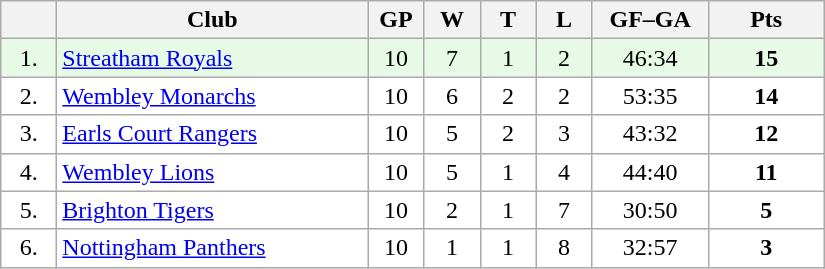<table class="wikitable">
<tr>
<th width="30"></th>
<th width="200">Club</th>
<th width="30">GP</th>
<th width="30">W</th>
<th width="30">T</th>
<th width="30">L</th>
<th width="70">GF–GA</th>
<th width="70">Pts</th>
</tr>
<tr bgcolor="#e6fae6" align="center">
<td>1.</td>
<td align="left"><a href='#'>Streatham Royals</a></td>
<td>10</td>
<td>7</td>
<td>1</td>
<td>2</td>
<td>46:34</td>
<td><strong>15</strong></td>
</tr>
<tr bgcolor="#FFFFFF" align="center">
<td>2.</td>
<td align="left"><a href='#'>Wembley Monarchs</a></td>
<td>10</td>
<td>6</td>
<td>2</td>
<td>2</td>
<td>53:35</td>
<td><strong>14</strong></td>
</tr>
<tr bgcolor="#FFFFFF" align="center">
<td>3.</td>
<td align="left"><a href='#'>Earls Court Rangers</a></td>
<td>10</td>
<td>5</td>
<td>2</td>
<td>3</td>
<td>43:32</td>
<td><strong>12</strong></td>
</tr>
<tr bgcolor="#FFFFFF" align="center">
<td>4.</td>
<td align="left"><a href='#'>Wembley Lions</a></td>
<td>10</td>
<td>5</td>
<td>1</td>
<td>4</td>
<td>44:40</td>
<td><strong>11</strong></td>
</tr>
<tr bgcolor="#FFFFFF" align="center">
<td>5.</td>
<td align="left"><a href='#'>Brighton Tigers</a></td>
<td>10</td>
<td>2</td>
<td>1</td>
<td>7</td>
<td>30:50</td>
<td><strong>5</strong></td>
</tr>
<tr bgcolor="#FFFFFF" align="center">
<td>6.</td>
<td align="left"><a href='#'>Nottingham Panthers</a></td>
<td>10</td>
<td>1</td>
<td>1</td>
<td>8</td>
<td>32:57</td>
<td><strong>3</strong></td>
</tr>
</table>
